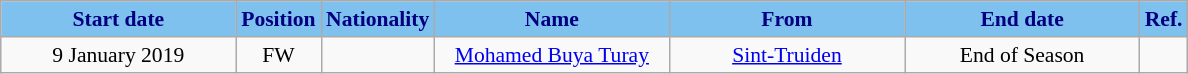<table class="wikitable"  style="text-align:center; font-size:90%; ">
<tr>
<th style="background:#7EC0EE; color:#000080; width:150px;">Start date</th>
<th style="background:#7EC0EE; color:#000080; width:50px;">Position</th>
<th style="background:#7EC0EE; color:#000080; width:50px;">Nationality</th>
<th style="background:#7EC0EE; color:#000080; width:150px;">Name</th>
<th style="background:#7EC0EE; color:#000080; width:150px;">From</th>
<th style="background:#7EC0EE; color:#000080; width:150px;">End date</th>
<th style="background:#7EC0EE; color:#000080; width:20px;">Ref.</th>
</tr>
<tr>
<td>9 January 2019</td>
<td>FW</td>
<td></td>
<td><a href='#'>Mohamed Buya Turay</a></td>
<td><a href='#'>Sint-Truiden</a></td>
<td>End of Season</td>
<td></td>
</tr>
</table>
